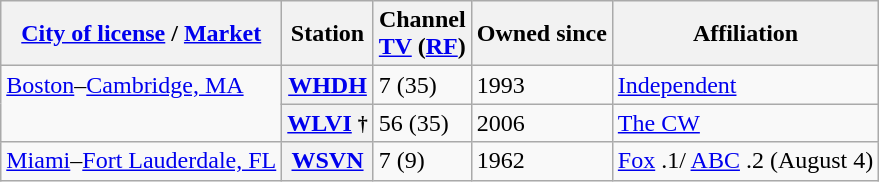<table class="wikitable">
<tr>
<th><a href='#'>City of license</a> / <a href='#'>Market</a></th>
<th>Station</th>
<th>Channel<br><a href='#'>TV</a> (<a href='#'>RF</a>)</th>
<th>Owned since</th>
<th>Affiliation</th>
</tr>
<tr style="vertical-align: top; text-align: left;">
<td rowspan="2"><a href='#'>Boston</a>–<a href='#'>Cambridge, MA</a></td>
<th><a href='#'>WHDH</a></th>
<td>7 (35)</td>
<td>1993</td>
<td><a href='#'>Independent</a></td>
</tr>
<tr style="vertical-align: top; text-align: left;">
<th><a href='#'>WLVI</a> <small>†</small></th>
<td>56 (35)</td>
<td>2006</td>
<td><a href='#'>The CW</a></td>
</tr>
<tr style="vertical-align: top; text-align: left;">
<td><a href='#'>Miami</a>–<a href='#'>Fort Lauderdale, FL</a></td>
<th><a href='#'>WSVN</a></th>
<td>7 (9)</td>
<td>1962</td>
<td><a href='#'>Fox</a> .1/ <a href='#'>ABC</a> .2 (August 4)</td>
</tr>
</table>
